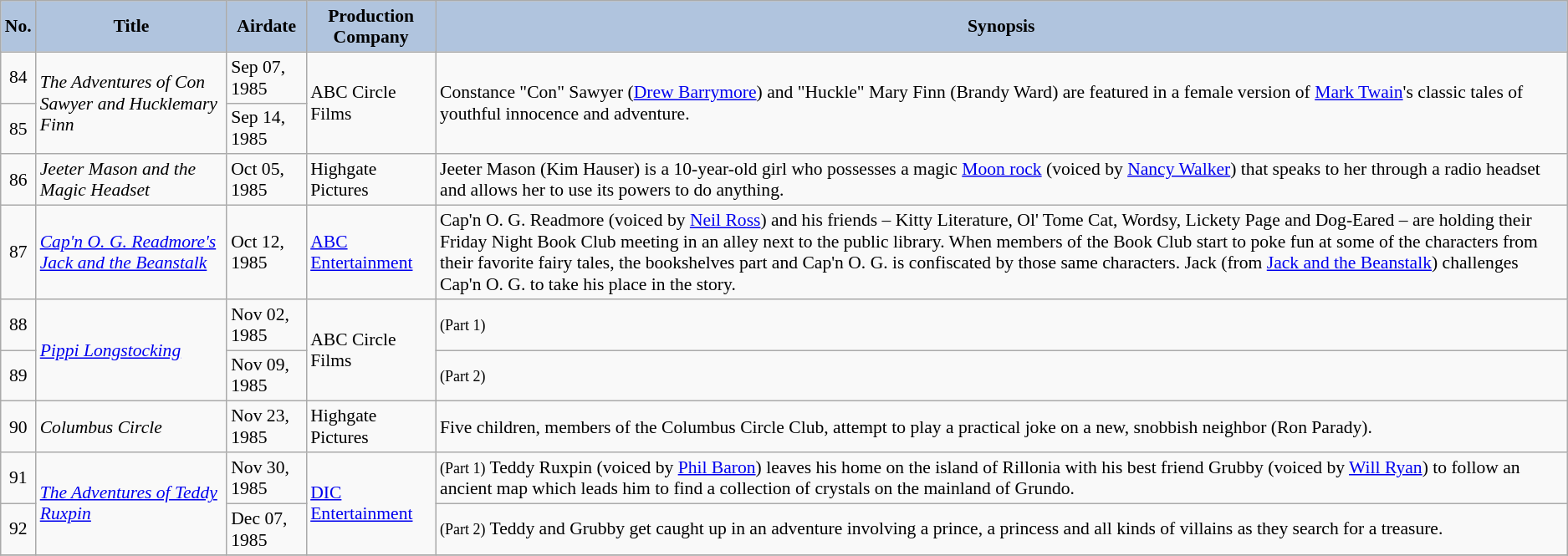<table class="wikitable" style="font-size:90%;">
<tr>
<th style="background:#B0C4DE;">No.</th>
<th style="background:#B0C4DE;">Title</th>
<th style="background:#B0C4DE;">Airdate</th>
<th style="background:#B0C4DE;">Production Company</th>
<th style="background:#B0C4DE;">Synopsis</th>
</tr>
<tr>
<td align="center">84</td>
<td rowspan="2"><em>The Adventures of Con Sawyer and Hucklemary Finn</em></td>
<td>Sep 07, 1985</td>
<td rowspan=2>ABC Circle Films</td>
<td rowspan=2>Constance "Con" Sawyer (<a href='#'>Drew Barrymore</a>) and "Huckle" Mary Finn (Brandy Ward) are featured in a female version of <a href='#'>Mark Twain</a>'s classic tales of youthful innocence and adventure.</td>
</tr>
<tr>
<td align="center">85</td>
<td>Sep 14, 1985</td>
</tr>
<tr>
<td align="center">86</td>
<td><em>Jeeter Mason and the Magic Headset</em></td>
<td>Oct 05, 1985</td>
<td>Highgate Pictures</td>
<td>Jeeter Mason (Kim Hauser) is a 10-year-old girl who possesses a magic <a href='#'>Moon rock</a> (voiced by <a href='#'>Nancy Walker</a>) that speaks to her through a radio headset and allows her to use its powers to do anything.</td>
</tr>
<tr>
<td align="center">87</td>
<td><em><a href='#'>Cap'n O. G. Readmore's Jack and the Beanstalk</a></em></td>
<td>Oct 12, 1985</td>
<td><a href='#'>ABC Entertainment</a></td>
<td>Cap'n O. G. Readmore (voiced by <a href='#'>Neil Ross</a>) and his friends – Kitty Literature, Ol' Tome Cat, Wordsy, Lickety Page and Dog-Eared – are holding their Friday Night Book Club meeting in an alley next to the public library. When members of the Book Club start to poke fun at some of the characters from their favorite fairy tales, the bookshelves part and Cap'n O. G. is confiscated by those same characters. Jack (from <a href='#'>Jack and the Beanstalk</a>) challenges Cap'n O. G. to take his place in the story.</td>
</tr>
<tr>
<td align="center">88</td>
<td rowspan="2"><em><a href='#'>Pippi Longstocking</a></em></td>
<td>Nov 02, 1985</td>
<td rowspan=2>ABC Circle Films</td>
<td><small>(Part 1)</small></td>
</tr>
<tr>
<td align="center">89</td>
<td>Nov 09, 1985</td>
<td><small>(Part 2)</small></td>
</tr>
<tr>
<td align="center">90</td>
<td><em>Columbus Circle</em></td>
<td>Nov 23, 1985</td>
<td>Highgate Pictures</td>
<td>Five children, members of the Columbus Circle Club, attempt to play a practical joke on a new, snobbish neighbor (Ron Parady).</td>
</tr>
<tr>
<td align="center">91</td>
<td rowspan="2"><em><a href='#'>The Adventures of Teddy Ruxpin</a></em></td>
<td>Nov 30, 1985</td>
<td rowspan=2><a href='#'>DIC Entertainment</a></td>
<td><small>(Part 1)</small> Teddy Ruxpin (voiced by <a href='#'>Phil Baron</a>) leaves his home on the island of Rillonia with his best friend Grubby (voiced by <a href='#'>Will Ryan</a>) to follow an ancient map which leads him to find a collection of crystals on the mainland of Grundo.</td>
</tr>
<tr>
<td align="center">92</td>
<td>Dec 07, 1985</td>
<td><small>(Part 2)</small> Teddy and Grubby get caught up in an adventure involving a prince, a princess and all kinds of villains as they search for a treasure.</td>
</tr>
<tr>
</tr>
</table>
